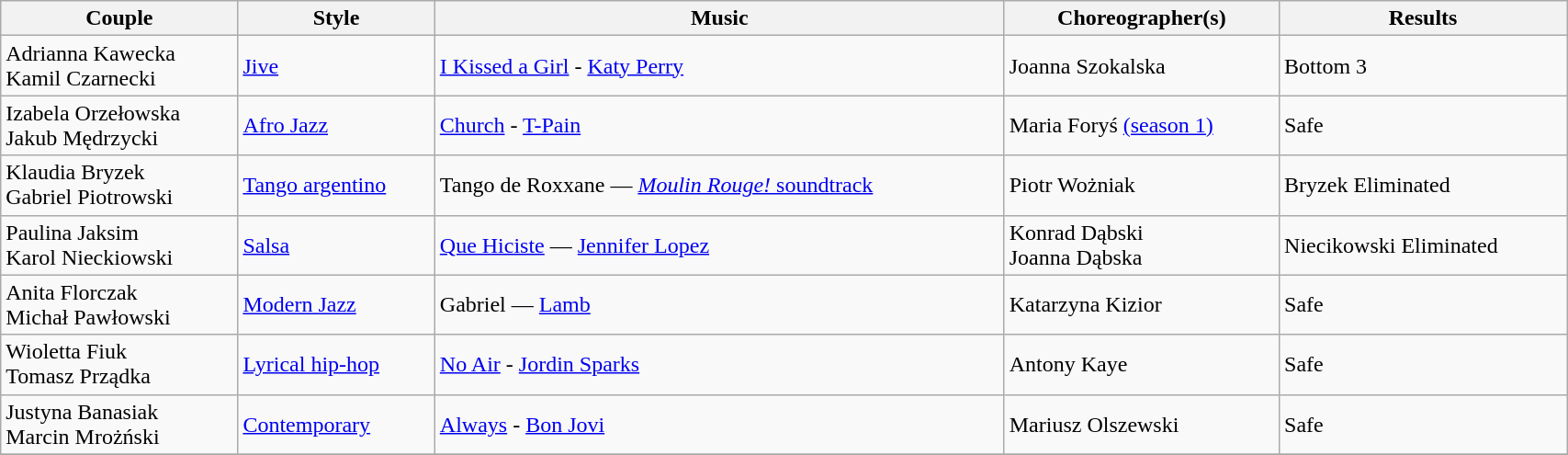<table class="wikitable" width="90%">
<tr>
<th>Couple</th>
<th>Style</th>
<th>Music</th>
<th>Choreographer(s)</th>
<th>Results</th>
</tr>
<tr>
<td>Adrianna Kawecka<br>Kamil Czarnecki</td>
<td><a href='#'>Jive</a></td>
<td><a href='#'>I Kissed a Girl</a> - <a href='#'>Katy Perry</a></td>
<td>Joanna Szokalska</td>
<td>Bottom 3</td>
</tr>
<tr>
<td>Izabela Orzełowska<br>Jakub Mędrzycki</td>
<td><a href='#'>Afro Jazz</a></td>
<td><a href='#'>Church</a> - <a href='#'>T-Pain</a></td>
<td>Maria Foryś <a href='#'>(season 1)</a></td>
<td>Safe</td>
</tr>
<tr>
<td>Klaudia Bryzek<br>Gabriel Piotrowski</td>
<td><a href='#'>Tango argentino</a></td>
<td>Tango de Roxxane — <a href='#'><em>Moulin Rouge!</em> soundtrack</a></td>
<td>Piotr Wożniak</td>
<td>Bryzek Eliminated</td>
</tr>
<tr>
<td>Paulina Jaksim<br>Karol Nieckiowski</td>
<td><a href='#'>Salsa</a></td>
<td><a href='#'>Que Hiciste</a> — <a href='#'>Jennifer Lopez</a></td>
<td>Konrad Dąbski<br>Joanna Dąbska</td>
<td>Niecikowski Eliminated</td>
</tr>
<tr>
<td>Anita Florczak<br>Michał Pawłowski</td>
<td><a href='#'>Modern Jazz</a></td>
<td>Gabriel — <a href='#'>Lamb</a></td>
<td>Katarzyna Kizior</td>
<td>Safe</td>
</tr>
<tr>
<td>Wioletta Fiuk<br>Tomasz Prządka</td>
<td><a href='#'>Lyrical hip-hop</a></td>
<td><a href='#'>No Air</a> - <a href='#'>Jordin Sparks</a></td>
<td>Antony Kaye</td>
<td>Safe</td>
</tr>
<tr>
<td>Justyna Banasiak<br>Marcin Mrożński</td>
<td><a href='#'>Contemporary</a></td>
<td><a href='#'>Always</a> - <a href='#'>Bon Jovi</a></td>
<td>Mariusz Olszewski</td>
<td>Safe</td>
</tr>
<tr>
</tr>
</table>
